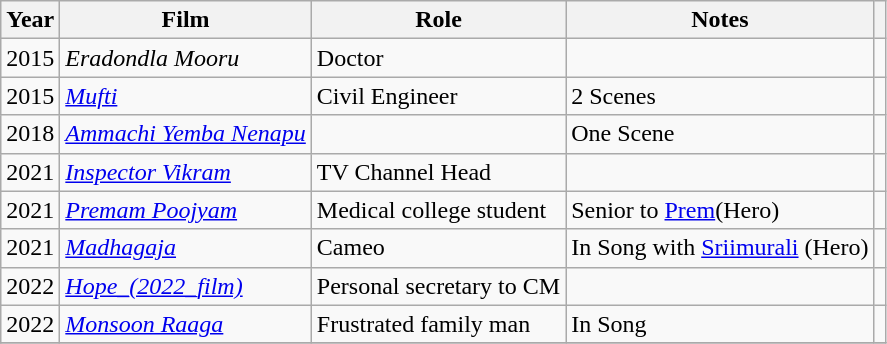<table class="wikitable sortable ">
<tr>
<th scope="col">Year</th>
<th scope="col">Film</th>
<th scope="col">Role</th>
<th scope="col">Notes</th>
<th class="unsortable"></th>
</tr>
<tr>
<td>2015</td>
<td><em>Eradondla Mooru</em></td>
<td>Doctor</td>
<td></td>
<td></td>
</tr>
<tr>
<td>2015</td>
<td><em><a href='#'>Mufti</a></em></td>
<td>Civil Engineer</td>
<td>2 Scenes</td>
<td></td>
</tr>
<tr>
<td>2018</td>
<td><em><a href='#'>Ammachi Yemba Nenapu</a></em></td>
<td></td>
<td>One Scene</td>
<td></td>
</tr>
<tr>
<td>2021</td>
<td><em><a href='#'>Inspector Vikram</a></em></td>
<td>TV Channel Head</td>
<td></td>
<td></td>
</tr>
<tr>
<td>2021</td>
<td><em><a href='#'>Premam Poojyam</a></em></td>
<td>Medical college student</td>
<td>Senior to <a href='#'>Prem</a>(Hero)</td>
<td></td>
</tr>
<tr>
<td>2021</td>
<td><em><a href='#'>Madhagaja</a></em></td>
<td>Cameo</td>
<td>In Song with <a href='#'>Sriimurali</a> (Hero)</td>
<td></td>
</tr>
<tr>
<td>2022</td>
<td><em><a href='#'>Hope_(2022_film)</a></em></td>
<td>Personal secretary to CM</td>
<td></td>
<td></td>
</tr>
<tr>
<td>2022</td>
<td><em><a href='#'>Monsoon Raaga</a></em></td>
<td>Frustrated family man</td>
<td>In Song</td>
<td></td>
</tr>
<tr>
</tr>
</table>
